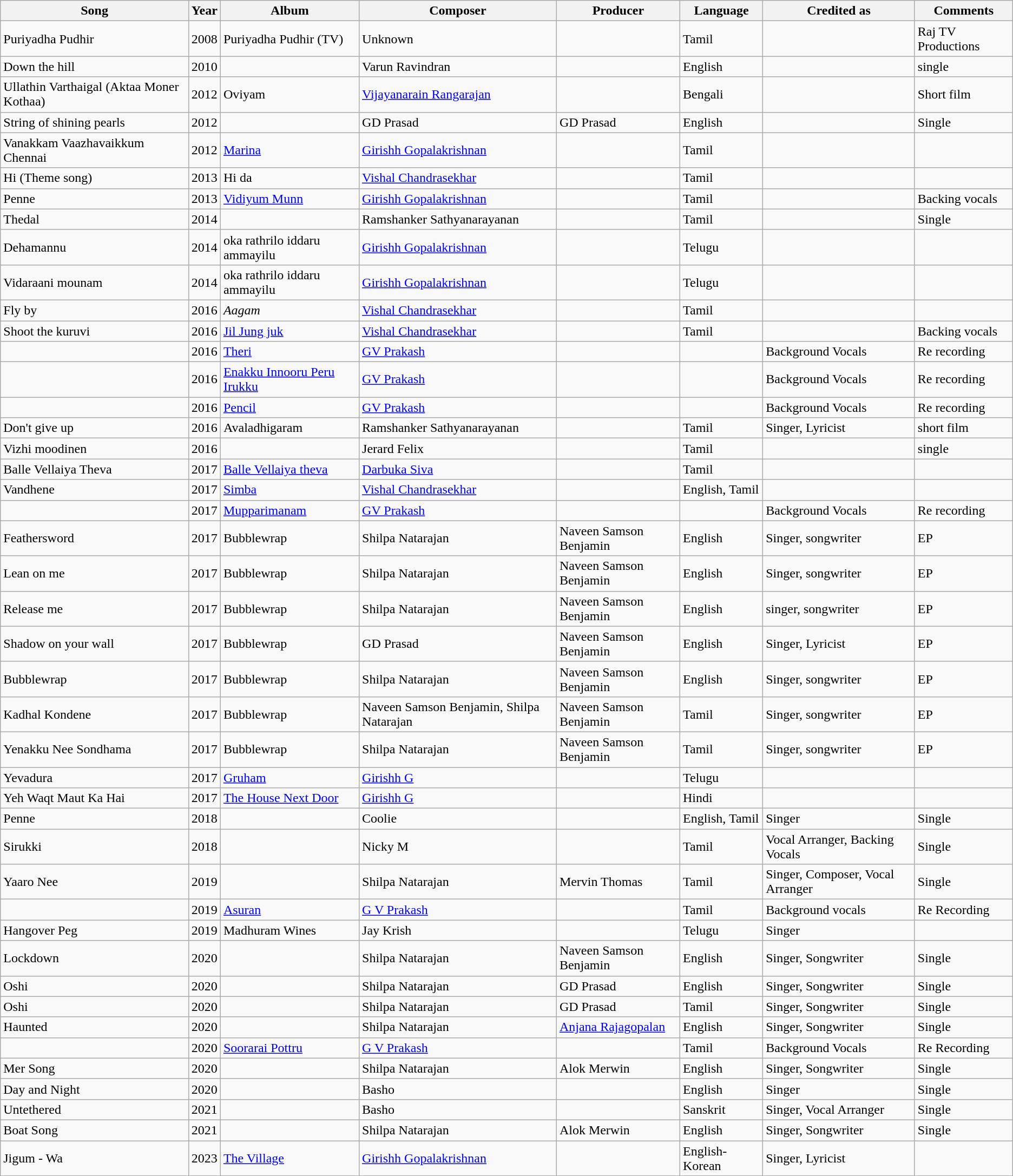<table class="wikitable">
<tr>
<th>Song</th>
<th>Year</th>
<th>Album</th>
<th>Composer</th>
<th>Producer</th>
<th>Language</th>
<th>Credited as</th>
<th>Comments</th>
</tr>
<tr>
<td>Puriyadha Pudhir</td>
<td>2008</td>
<td>Puriyadha Pudhir (TV)</td>
<td>Unknown</td>
<td></td>
<td>Tamil</td>
<td></td>
<td>Raj TV Productions</td>
</tr>
<tr>
<td>Down the hill</td>
<td>2010</td>
<td></td>
<td>Varun Ravindran</td>
<td></td>
<td>English</td>
<td></td>
<td>single</td>
</tr>
<tr>
<td>Ullathin Varthaigal (Aktaa Moner Kothaa)</td>
<td>2012</td>
<td>Oviyam</td>
<td><a href='#'>Vijayanarain Rangarajan</a></td>
<td></td>
<td>Bengali</td>
<td></td>
<td>Short film</td>
</tr>
<tr>
<td>String of shining pearls</td>
<td>2012</td>
<td></td>
<td>GD Prasad</td>
<td>GD Prasad</td>
<td>English</td>
<td></td>
<td>Single</td>
</tr>
<tr>
<td>Vanakkam Vaazhavaikkum Chennai</td>
<td>2012</td>
<td><a href='#'>Marina</a></td>
<td><a href='#'>Girishh Gopalakrishnan</a></td>
<td></td>
<td>Tamil</td>
<td></td>
<td></td>
</tr>
<tr>
<td>Hi (Theme song)</td>
<td>2013</td>
<td>Hi da</td>
<td><a href='#'>Vishal Chandrasekhar</a></td>
<td></td>
<td>Tamil</td>
<td></td>
<td></td>
</tr>
<tr>
<td>Penne</td>
<td>2013</td>
<td><a href='#'>Vidiyum Munn</a></td>
<td><a href='#'>Girishh Gopalakrishnan</a></td>
<td></td>
<td>Tamil</td>
<td></td>
<td>Backing vocals</td>
</tr>
<tr>
<td>Thedal</td>
<td>2014</td>
<td></td>
<td>Ramshanker Sathyanarayanan</td>
<td></td>
<td>Tamil</td>
<td></td>
<td>Single</td>
</tr>
<tr>
<td>Dehamannu</td>
<td>2014</td>
<td>oka rathrilo iddaru ammayilu</td>
<td><a href='#'>Girishh Gopalakrishnan</a></td>
<td></td>
<td>Telugu</td>
<td></td>
<td></td>
</tr>
<tr>
<td>Vidaraani mounam</td>
<td>2014</td>
<td>oka rathrilo iddaru ammayilu</td>
<td><a href='#'>Girishh Gopalakrishnan</a></td>
<td></td>
<td>Telugu</td>
<td></td>
<td></td>
</tr>
<tr>
<td>Fly by</td>
<td>2016</td>
<td><em>Aagam</em></td>
<td><a href='#'>Vishal Chandrasekhar</a></td>
<td></td>
<td>Tamil</td>
<td></td>
<td></td>
</tr>
<tr>
<td>Shoot the kuruvi</td>
<td>2016</td>
<td><a href='#'>Jil Jung juk</a></td>
<td><a href='#'>Vishal Chandrasekhar</a></td>
<td></td>
<td>Tamil</td>
<td></td>
<td>Backing vocals</td>
</tr>
<tr>
<td></td>
<td>2016</td>
<td><a href='#'>Theri</a></td>
<td><a href='#'>GV Prakash</a></td>
<td></td>
<td></td>
<td>Background Vocals</td>
<td>Re recording</td>
</tr>
<tr>
<td></td>
<td>2016</td>
<td><a href='#'>Enakku Innooru Peru Irukku</a></td>
<td><a href='#'>GV Prakash</a></td>
<td></td>
<td></td>
<td>Background Vocals</td>
<td>Re recording</td>
</tr>
<tr>
<td></td>
<td>2016</td>
<td><a href='#'>Pencil</a></td>
<td><a href='#'>GV Prakash</a></td>
<td></td>
<td></td>
<td>Background Vocals</td>
<td>Re recording</td>
</tr>
<tr>
<td>Don't give up</td>
<td>2016</td>
<td>Avaladhigaram</td>
<td>Ramshanker Sathyanarayanan</td>
<td></td>
<td>Tamil</td>
<td>Singer, Lyricist</td>
<td>short film</td>
</tr>
<tr>
<td>Vizhi moodinen</td>
<td>2016</td>
<td></td>
<td>Jerard Felix</td>
<td></td>
<td>Tamil</td>
<td></td>
<td>single</td>
</tr>
<tr>
<td>Balle Vellaiya Theva</td>
<td>2017</td>
<td><a href='#'>Balle Vellaiya theva</a></td>
<td><a href='#'>Darbuka Siva</a></td>
<td></td>
<td>Tamil</td>
<td></td>
<td></td>
</tr>
<tr>
<td>Vandhene</td>
<td>2017</td>
<td><a href='#'>Simba</a></td>
<td><a href='#'>Vishal Chandrasekhar</a></td>
<td></td>
<td>English, Tamil</td>
<td></td>
<td></td>
</tr>
<tr>
<td></td>
<td>2017</td>
<td><a href='#'>Mupparimanam</a></td>
<td><a href='#'>GV Prakash</a></td>
<td></td>
<td></td>
<td>Background Vocals</td>
<td>Re recording</td>
</tr>
<tr>
<td>Feathersword</td>
<td>2017</td>
<td>Bubblewrap</td>
<td>Shilpa Natarajan</td>
<td>Naveen Samson Benjamin</td>
<td>English</td>
<td>Singer, songwriter</td>
<td>EP</td>
</tr>
<tr>
<td>Lean on me</td>
<td>2017</td>
<td>Bubblewrap</td>
<td>Shilpa Natarajan</td>
<td>Naveen Samson Benjamin</td>
<td>English</td>
<td>Singer, songwriter</td>
<td>EP</td>
</tr>
<tr>
<td>Release me</td>
<td>2017</td>
<td>Bubblewrap</td>
<td>Shilpa Natarajan</td>
<td>Naveen Samson Benjamin</td>
<td>English</td>
<td>singer, songwriter</td>
<td>EP</td>
</tr>
<tr>
<td>Shadow on your wall</td>
<td>2017</td>
<td>Bubblewrap</td>
<td>GD Prasad</td>
<td>Naveen Samson Benjamin</td>
<td>English</td>
<td>Singer, Lyricist</td>
<td>EP</td>
</tr>
<tr>
<td>Bubblewrap</td>
<td>2017</td>
<td>Bubblewrap</td>
<td>Shilpa Natarajan</td>
<td>Naveen Samson Benjamin</td>
<td>English</td>
<td>Singer, songwriter</td>
<td>EP</td>
</tr>
<tr>
<td>Kadhal Kondene</td>
<td>2017</td>
<td>Bubblewrap</td>
<td>Naveen Samson Benjamin, Shilpa Natarajan</td>
<td>Naveen Samson Benjamin</td>
<td>Tamil</td>
<td>Singer, songwriter</td>
<td>EP</td>
</tr>
<tr>
<td>Yenakku Nee Sondhama</td>
<td>2017</td>
<td>Bubblewrap</td>
<td>Shilpa Natarajan</td>
<td>Naveen Samson Benjamin</td>
<td>Tamil</td>
<td>Singer, songwriter</td>
<td>EP</td>
</tr>
<tr>
<td>Yevadura</td>
<td>2017</td>
<td><a href='#'>Gruham</a></td>
<td><a href='#'>Girishh G</a></td>
<td></td>
<td>Telugu</td>
<td></td>
<td></td>
</tr>
<tr>
<td>Yeh Waqt Maut Ka Hai</td>
<td>2017</td>
<td><a href='#'>The House Next Door</a></td>
<td><a href='#'>Girishh G</a></td>
<td></td>
<td>Hindi</td>
<td></td>
<td></td>
</tr>
<tr>
<td>Penne</td>
<td>2018</td>
<td></td>
<td>Coolie</td>
<td></td>
<td>English, Tamil</td>
<td>Singer</td>
<td>Single</td>
</tr>
<tr>
<td>Sirukki</td>
<td>2018</td>
<td></td>
<td>Nicky M</td>
<td></td>
<td>Tamil</td>
<td>Vocal Arranger, Backing Vocals</td>
<td>Single</td>
</tr>
<tr>
<td>Yaaro Nee</td>
<td>2019</td>
<td></td>
<td>Shilpa Natarajan</td>
<td>Mervin Thomas</td>
<td>Tamil</td>
<td>Singer, Composer, Vocal Arranger</td>
<td>Single</td>
</tr>
<tr>
<td></td>
<td>2019</td>
<td><a href='#'>Asuran</a></td>
<td><a href='#'>G V Prakash</a></td>
<td></td>
<td>Tamil</td>
<td>Background vocals</td>
<td>Re Recording</td>
</tr>
<tr>
<td>Hangover Peg</td>
<td>2019</td>
<td>Madhuram Wines</td>
<td>Jay Krish</td>
<td></td>
<td>Telugu</td>
<td>Singer</td>
<td></td>
</tr>
<tr>
<td>Lockdown</td>
<td>2020</td>
<td></td>
<td>Shilpa Natarajan</td>
<td>Naveen Samson Benjamin</td>
<td>English</td>
<td>Singer, Songwriter</td>
<td>Single</td>
</tr>
<tr>
<td>Oshi</td>
<td>2020</td>
<td></td>
<td>Shilpa Natarajan</td>
<td>GD Prasad</td>
<td>English</td>
<td>Singer, Songwriter</td>
<td>Single</td>
</tr>
<tr>
<td>Oshi</td>
<td>2020</td>
<td></td>
<td>Shilpa Natarajan</td>
<td>GD Prasad</td>
<td>Tamil</td>
<td>Singer, Songwriter</td>
<td>Single</td>
</tr>
<tr>
<td>Haunted</td>
<td>2020</td>
<td></td>
<td>Shilpa Natarajan</td>
<td><a href='#'>Anjana Rajagopalan</a></td>
<td>English</td>
<td>Singer, Songwriter</td>
<td>Single</td>
</tr>
<tr>
<td></td>
<td>2020</td>
<td><a href='#'>Soorarai Pottru</a></td>
<td><a href='#'>G V Prakash</a></td>
<td></td>
<td>Tamil</td>
<td>Background Vocals</td>
<td>Re Recording</td>
</tr>
<tr>
<td>Mer Song</td>
<td>2020</td>
<td></td>
<td>Shilpa Natarajan</td>
<td>Alok Merwin</td>
<td>English</td>
<td>Singer, Songwriter</td>
<td>Single</td>
</tr>
<tr>
<td>Day and Night</td>
<td>2020</td>
<td></td>
<td>Basho</td>
<td></td>
<td>English</td>
<td>Singer</td>
<td>Single</td>
</tr>
<tr>
<td>Untethered</td>
<td>2021</td>
<td></td>
<td>Basho</td>
<td></td>
<td>Sanskrit</td>
<td>Singer, Vocal Arranger</td>
<td>Single</td>
</tr>
<tr>
<td>Boat Song</td>
<td>2021</td>
<td></td>
<td>Shilpa Natarajan</td>
<td>Alok Merwin</td>
<td>English</td>
<td>Singer, Songwriter</td>
<td>Single</td>
</tr>
<tr>
<td>Jigum - Wa</td>
<td>2023</td>
<td><a href='#'>The Village</a></td>
<td><a href='#'>Girishh Gopalakrishnan</a></td>
<td></td>
<td>English- Korean</td>
<td>Singer, Lyricist</td>
<td></td>
</tr>
</table>
